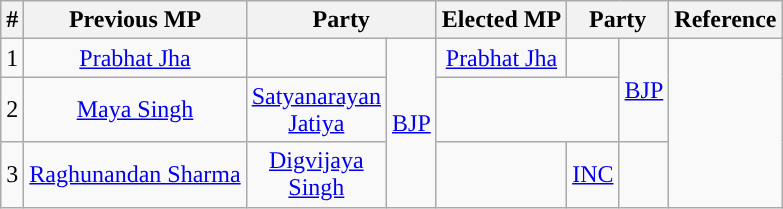<table class="wikitable">
<tr>
<th>#</th>
<th>Previous MP</th>
<th colspan=2>Party</th>
<th>Elected MP</th>
<th colspan=2>Party</th>
<th>Reference</th>
</tr>
<tr style="text-align:center;">
<td>1</td>
<td><a href='#'>Prabhat Jha</a></td>
<td width="1px"></td>
<td rowspan=3><a href='#'>BJP</a></td>
<td><a href='#'>Prabhat Jha</a></td>
<td width="1px"></td>
<td rowspan="2"><a href='#'>BJP</a></td>
<td rowspan=3></td>
</tr>
<tr style="text-align:center;">
<td>2</td>
<td><a href='#'>Maya Singh</a></td>
<td><a href='#'>Satyanarayan Jatiya</a></td>
</tr>
<tr style="text-align:center;">
<td>3</td>
<td><a href='#'>Raghunandan Sharma</a></td>
<td><a href='#'>Digvijaya Singh</a></td>
<td></td>
<td><a href='#'>INC</a></td>
</tr>
</table>
